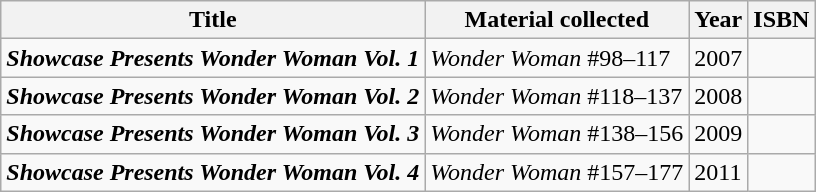<table class="wikitable sortable">
<tr>
<th>Title</th>
<th>Material collected</th>
<th>Year</th>
<th>ISBN</th>
</tr>
<tr>
<td><strong><em>Showcase Presents Wonder Woman Vol. 1</em></strong></td>
<td><em>Wonder Woman</em> #98–117</td>
<td>2007</td>
<td></td>
</tr>
<tr>
<td><strong><em>Showcase Presents Wonder Woman Vol. 2</em></strong></td>
<td><em>Wonder Woman</em> #118–137</td>
<td>2008</td>
<td></td>
</tr>
<tr>
<td><strong><em>Showcase Presents Wonder Woman Vol. 3</em></strong></td>
<td><em>Wonder Woman</em> #138–156</td>
<td>2009</td>
<td></td>
</tr>
<tr>
<td><strong><em>Showcase Presents Wonder Woman Vol. 4</em></strong></td>
<td><em>Wonder Woman</em> #157–177</td>
<td>2011</td>
<td></td>
</tr>
</table>
